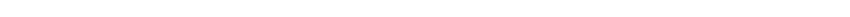<table style="width:88%; text-align:center;">
<tr style="color:white;">
<td style="background:"><strong>5</strong></td>
<td style="background:"><strong>45</strong></td>
</tr>
<tr>
<td></td>
<td></td>
</tr>
</table>
